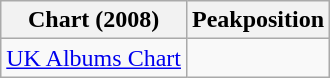<table class="wikitable">
<tr>
<th>Chart (2008)</th>
<th>Peakposition</th>
</tr>
<tr>
<td><a href='#'>UK Albums Chart</a></td>
<td></td>
</tr>
</table>
